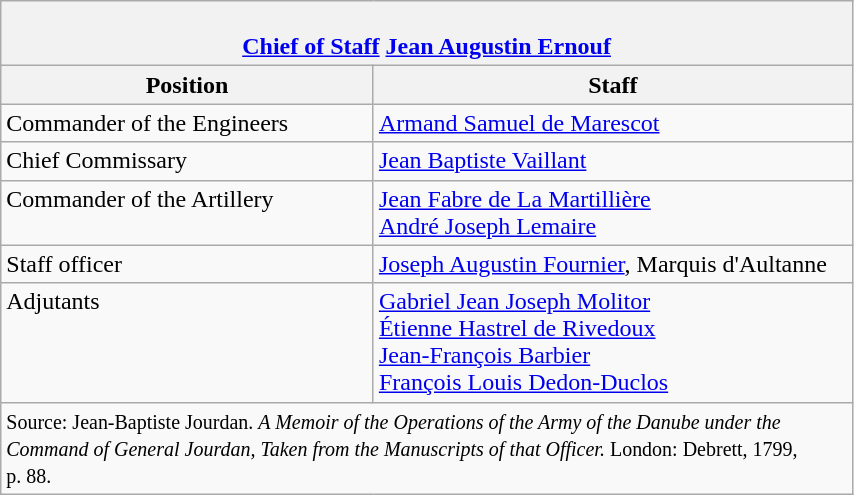<table class="wikitable" width=45%>
<tr valign="top">
<th colspan="11" bgcolor="white"><br><a href='#'>Chief of Staff</a> <a href='#'>Jean Augustin Ernouf</a></th>
</tr>
<tr valign="top">
<th width=35%; align= center>Position</th>
<th width=45%; align= center>Staff</th>
</tr>
<tr valign="top">
<td align= left>Commander of the Engineers</td>
<td align= left><a href='#'>Armand Samuel de Marescot</a></td>
</tr>
<tr valign="top">
<td align= left>Chief Commissary</td>
<td align= left><a href='#'>Jean Baptiste Vaillant</a></td>
</tr>
<tr valign="top">
<td align= left>Commander of the Artillery</td>
<td align= left><a href='#'>Jean Fabre de La Martillière</a><br><a href='#'>André Joseph Lemaire</a></td>
</tr>
<tr valign="top">
<td align= left>Staff officer</td>
<td align= left><a href='#'>Joseph Augustin Fournier</a>, Marquis d'Aultanne</td>
</tr>
<tr valign="top">
<td align= left>Adjutants</td>
<td align= left><a href='#'>Gabriel Jean Joseph Molitor</a><br><a href='#'>Étienne Hastrel de Rivedoux</a><br><a href='#'>Jean-François Barbier</a><br><a href='#'>François Louis Dedon-Duclos</a></td>
</tr>
<tr valign="top">
<td colspan="9" align="left"><small>Source: Jean-Baptiste Jourdan. <em>A Memoir of the Operations of the Army of the Danube under the Command of General Jourdan, Taken from the Manuscripts of that Officer.</em> London: Debrett, 1799, p. 88.</small></td>
</tr>
</table>
